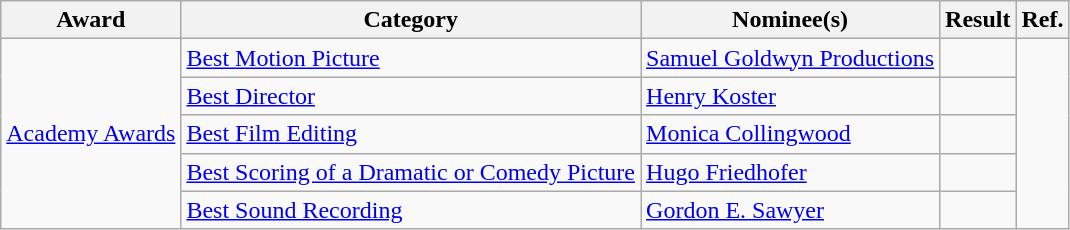<table class="wikitable plainrowheaders">
<tr>
<th>Award</th>
<th>Category</th>
<th>Nominee(s)</th>
<th>Result</th>
<th>Ref.</th>
</tr>
<tr>
<td rowspan="5"><a href='#'>Academy Awards</a></td>
<td><a href='#'>Best Motion Picture</a></td>
<td><a href='#'>Samuel Goldwyn Productions</a></td>
<td></td>
<td align="center" rowspan="5"></td>
</tr>
<tr>
<td><a href='#'>Best Director</a></td>
<td><a href='#'>Henry Koster</a></td>
<td></td>
</tr>
<tr>
<td><a href='#'>Best Film Editing</a></td>
<td><a href='#'>Monica Collingwood</a></td>
<td></td>
</tr>
<tr>
<td><a href='#'>Best Scoring of a Dramatic or Comedy Picture</a></td>
<td><a href='#'>Hugo Friedhofer</a></td>
<td></td>
</tr>
<tr>
<td><a href='#'>Best Sound Recording</a></td>
<td><a href='#'>Gordon E. Sawyer</a></td>
<td></td>
</tr>
</table>
